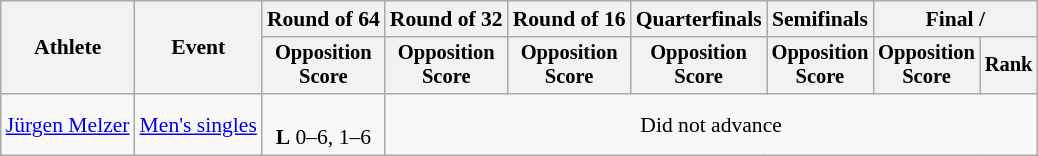<table class=wikitable style="font-size:90%">
<tr>
<th rowspan="2">Athlete</th>
<th rowspan="2">Event</th>
<th>Round of 64</th>
<th>Round of 32</th>
<th>Round of 16</th>
<th>Quarterfinals</th>
<th>Semifinals</th>
<th colspan=2>Final / </th>
</tr>
<tr style="font-size:95%">
<th>Opposition<br>Score</th>
<th>Opposition<br>Score</th>
<th>Opposition<br>Score</th>
<th>Opposition<br>Score</th>
<th>Opposition<br>Score</th>
<th>Opposition<br>Score</th>
<th>Rank</th>
</tr>
<tr align=center>
<td align=left><a href='#'>Jürgen Melzer</a></td>
<td align=left><a href='#'>Men's singles</a></td>
<td><br><strong>L</strong> 0–6, 1–6</td>
<td colspan=6>Did not advance</td>
</tr>
</table>
